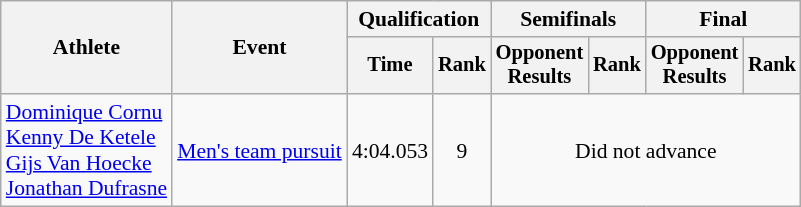<table class="wikitable" style="font-size:90%">
<tr>
<th rowspan="2">Athlete</th>
<th rowspan="2">Event</th>
<th colspan=2>Qualification</th>
<th colspan=2>Semifinals</th>
<th colspan=2>Final</th>
</tr>
<tr style="font-size:95%">
<th>Time</th>
<th>Rank</th>
<th>Opponent<br>Results</th>
<th>Rank</th>
<th>Opponent<br>Results</th>
<th>Rank</th>
</tr>
<tr align=center>
<td align=left><a href='#'>Dominique Cornu</a><br><a href='#'>Kenny De Ketele</a><br><a href='#'>Gijs Van Hoecke</a><br><a href='#'>Jonathan Dufrasne</a></td>
<td align=left><a href='#'>Men's team pursuit</a></td>
<td>4:04.053</td>
<td>9</td>
<td colspan=4>Did not advance</td>
</tr>
</table>
